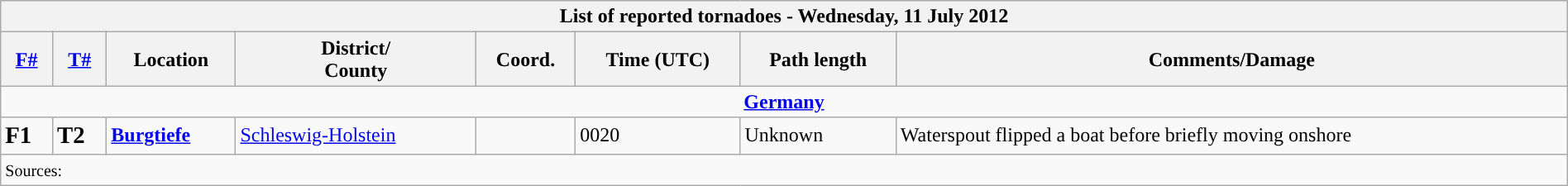<table class="wikitable collapsible" width="100%">
<tr>
<th colspan="8">List of reported tornadoes - Wednesday, 11 July 2012</th>
</tr>
<tr>
<th><a href='#'>F#</a></th>
<th><a href='#'>T#</a></th>
<th>Location</th>
<th>District/<br>County</th>
<th>Coord.</th>
<th>Time (UTC)</th>
<th>Path length</th>
<th>Comments/Damage</th>
</tr>
<tr>
<td colspan="8" align=center><strong><a href='#'>Germany</a></strong></td>
</tr>
<tr>
<td><big><strong>F1</strong></big></td>
<td><big><strong>T2</strong></big></td>
<td><strong><a href='#'>Burgtiefe</a></strong></td>
<td><a href='#'>Schleswig-Holstein</a></td>
<td></td>
<td>0020</td>
<td>Unknown</td>
<td>Waterspout flipped a boat before briefly moving onshore</td>
</tr>
<tr>
<td colspan="8"><small>Sources:  </small></td>
</tr>
</table>
